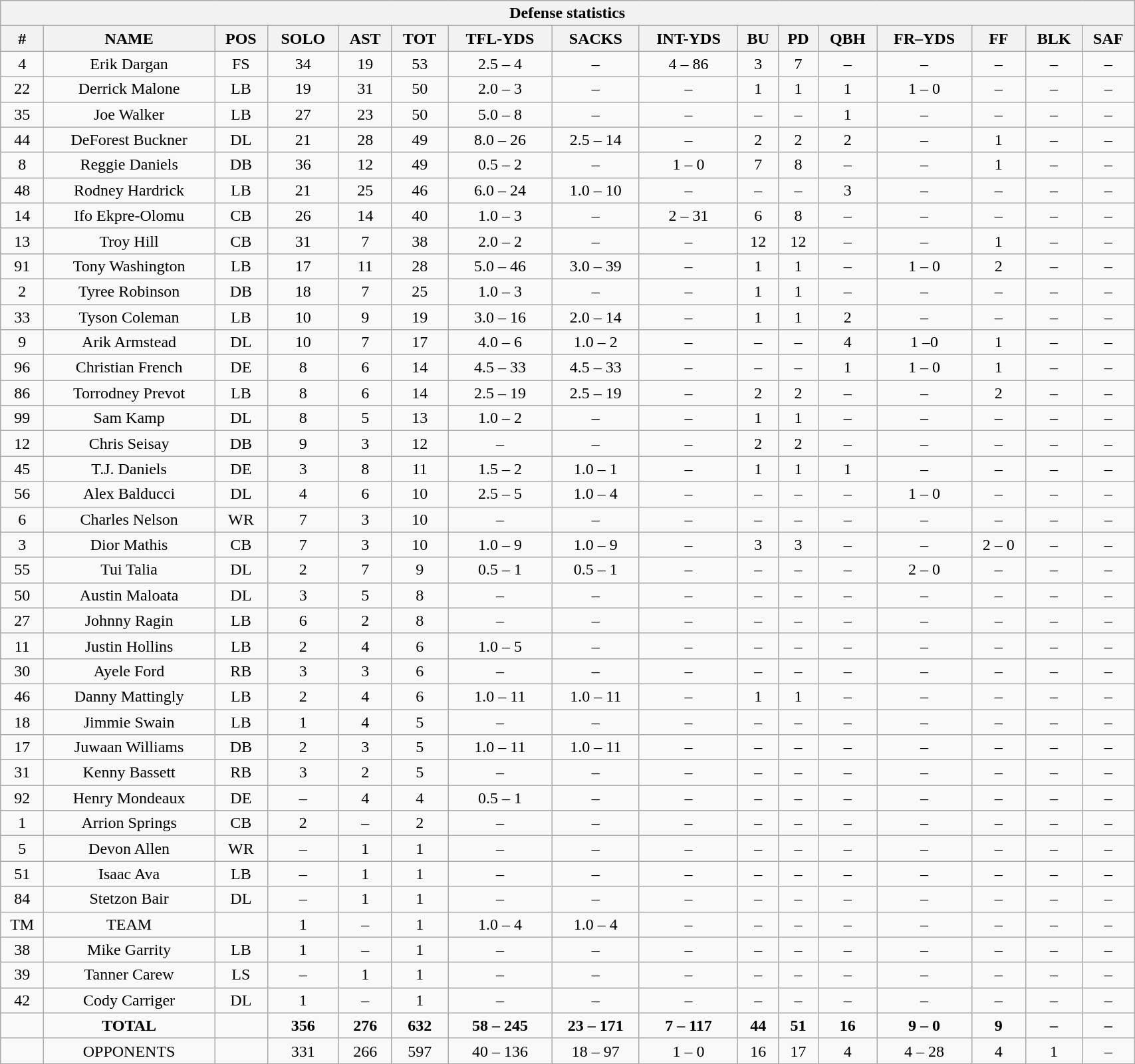<table style="width:90%; text-align:center;" class="wikitable collapsible collapsed">
<tr>
<th colspan="16">Defense statistics</th>
</tr>
<tr>
<th>#</th>
<th>NAME</th>
<th>POS</th>
<th>SOLO</th>
<th>AST</th>
<th>TOT</th>
<th>TFL-YDS</th>
<th>SACKS</th>
<th>INT-YDS</th>
<th>BU</th>
<th>PD</th>
<th>QBH</th>
<th>FR–YDS</th>
<th>FF</th>
<th>BLK</th>
<th>SAF</th>
</tr>
<tr>
<td>4</td>
<td>Erik Dargan</td>
<td>FS</td>
<td>34</td>
<td>19</td>
<td>53</td>
<td>2.5 – 4</td>
<td>–</td>
<td>4 – 86</td>
<td>3</td>
<td>7</td>
<td>–</td>
<td>–</td>
<td>–</td>
<td>–</td>
<td>–</td>
</tr>
<tr>
<td>22</td>
<td>Derrick Malone</td>
<td>LB</td>
<td>19</td>
<td>31</td>
<td>50</td>
<td>2.0 – 3</td>
<td>–</td>
<td>–</td>
<td>1</td>
<td>1</td>
<td>1</td>
<td>1 – 0</td>
<td>–</td>
<td>–</td>
<td>–</td>
</tr>
<tr>
<td>35</td>
<td>Joe Walker</td>
<td>LB</td>
<td>27</td>
<td>23</td>
<td>50</td>
<td>5.0 – 8</td>
<td>–</td>
<td>–</td>
<td>–</td>
<td>–</td>
<td>1</td>
<td>–</td>
<td>–</td>
<td>–</td>
<td>–</td>
</tr>
<tr>
<td>44</td>
<td>DeForest Buckner</td>
<td>DL</td>
<td>21</td>
<td>28</td>
<td>49</td>
<td>8.0 – 26</td>
<td>2.5 – 14</td>
<td>–</td>
<td>2</td>
<td>2</td>
<td>2</td>
<td>–</td>
<td>1</td>
<td>–</td>
<td>–</td>
</tr>
<tr>
<td>8</td>
<td>Reggie Daniels</td>
<td>DB</td>
<td>36</td>
<td>12</td>
<td>49</td>
<td>0.5 – 2</td>
<td>–</td>
<td>1 – 0</td>
<td>7</td>
<td>8</td>
<td>–</td>
<td>–</td>
<td>1</td>
<td>–</td>
<td>–</td>
</tr>
<tr>
<td>48</td>
<td>Rodney Hardrick</td>
<td>LB</td>
<td>21</td>
<td>25</td>
<td>46</td>
<td>6.0 – 24</td>
<td>1.0 – 10</td>
<td>–</td>
<td>–</td>
<td>–</td>
<td>3</td>
<td>–</td>
<td>–</td>
<td>–</td>
<td>–</td>
</tr>
<tr>
<td>14</td>
<td>Ifo Ekpre-Olomu</td>
<td>CB</td>
<td>26</td>
<td>14</td>
<td>40</td>
<td>1.0 – 3</td>
<td>–</td>
<td>2 – 31</td>
<td>6</td>
<td>8</td>
<td>–</td>
<td>–</td>
<td>–</td>
<td>–</td>
<td>–</td>
</tr>
<tr>
<td>13</td>
<td>Troy Hill</td>
<td>CB</td>
<td>31</td>
<td>7</td>
<td>38</td>
<td>2.0 – 2</td>
<td>–</td>
<td>–</td>
<td>12</td>
<td>12</td>
<td>–</td>
<td>–</td>
<td>1</td>
<td>–</td>
<td>–</td>
</tr>
<tr>
<td>91</td>
<td>Tony Washington</td>
<td>LB</td>
<td>17</td>
<td>11</td>
<td>28</td>
<td>5.0 – 46</td>
<td>3.0 – 39</td>
<td>–</td>
<td>1</td>
<td>1</td>
<td>–</td>
<td>1 – 0</td>
<td>2</td>
<td>–</td>
<td>–</td>
</tr>
<tr>
<td>2</td>
<td>Tyree Robinson</td>
<td>DB</td>
<td>18</td>
<td>7</td>
<td>25</td>
<td>1.0 – 3</td>
<td>–</td>
<td>–</td>
<td>1</td>
<td>1</td>
<td>–</td>
<td>–</td>
<td>–</td>
<td>–</td>
<td>–</td>
</tr>
<tr>
<td>33</td>
<td>Tyson Coleman</td>
<td>LB</td>
<td>10</td>
<td>9</td>
<td>19</td>
<td>3.0 – 16</td>
<td>2.0 – 14</td>
<td>–</td>
<td>1</td>
<td>1</td>
<td>2</td>
<td>–</td>
<td>–</td>
<td>–</td>
<td>–</td>
</tr>
<tr>
<td>9</td>
<td>Arik Armstead</td>
<td>DL</td>
<td>10</td>
<td>7</td>
<td>17</td>
<td>4.0 – 6</td>
<td>1.0 – 2</td>
<td>–</td>
<td>–</td>
<td>–</td>
<td>4</td>
<td>1 –0</td>
<td>1</td>
<td>–</td>
<td>–</td>
</tr>
<tr>
<td>96</td>
<td>Christian French</td>
<td>DE</td>
<td>8</td>
<td>6</td>
<td>14</td>
<td>4.5 – 33</td>
<td>4.5 – 33</td>
<td>–</td>
<td>–</td>
<td>–</td>
<td>1</td>
<td>1 – 0</td>
<td>1</td>
<td>–</td>
<td>–</td>
</tr>
<tr>
<td>86</td>
<td>Torrodney Prevot</td>
<td>LB</td>
<td>8</td>
<td>6</td>
<td>14</td>
<td>2.5 – 19</td>
<td>2.5 – 19</td>
<td>–</td>
<td>2</td>
<td>2</td>
<td>–</td>
<td>–</td>
<td>2</td>
<td>–</td>
<td>–</td>
</tr>
<tr>
<td>99</td>
<td>Sam Kamp</td>
<td>DL</td>
<td>8</td>
<td>5</td>
<td>13</td>
<td>1.0 – 2</td>
<td>–</td>
<td>–</td>
<td>1</td>
<td>1</td>
<td>–</td>
<td>–</td>
<td>–</td>
<td>–</td>
<td>–</td>
</tr>
<tr>
<td>12</td>
<td>Chris Seisay</td>
<td>DB</td>
<td>9</td>
<td>3</td>
<td>12</td>
<td>–</td>
<td>–</td>
<td>–</td>
<td>2</td>
<td>2</td>
<td>–</td>
<td>–</td>
<td>–</td>
<td>–</td>
<td>–</td>
</tr>
<tr>
<td>45</td>
<td>T.J. Daniels</td>
<td>DE</td>
<td>3</td>
<td>8</td>
<td>11</td>
<td>1.5 – 2</td>
<td>1.0 – 1</td>
<td>–</td>
<td>1</td>
<td>1</td>
<td>1</td>
<td>–</td>
<td>–</td>
<td>–</td>
<td>–</td>
</tr>
<tr>
<td>56</td>
<td>Alex Balducci</td>
<td>DL</td>
<td>4</td>
<td>6</td>
<td>10</td>
<td>2.5 – 5</td>
<td>1.0 – 4</td>
<td>–</td>
<td>–</td>
<td>–</td>
<td>–</td>
<td>1 – 0</td>
<td>–</td>
<td>–</td>
<td>–</td>
</tr>
<tr>
<td>6</td>
<td>Charles Nelson</td>
<td>WR</td>
<td>7</td>
<td>3</td>
<td>10</td>
<td>–</td>
<td>–</td>
<td>–</td>
<td>–</td>
<td>–</td>
<td>–</td>
<td>–</td>
<td>–</td>
<td>–</td>
<td>–</td>
</tr>
<tr>
<td>3</td>
<td>Dior Mathis</td>
<td>CB</td>
<td>7</td>
<td>3</td>
<td>10</td>
<td>1.0 – 9</td>
<td>1.0 – 9</td>
<td>–</td>
<td>3</td>
<td>3</td>
<td>–</td>
<td>–</td>
<td>2 – 0</td>
<td>–</td>
<td>–</td>
</tr>
<tr>
<td>55</td>
<td>Tui Talia</td>
<td>DL</td>
<td>2</td>
<td>7</td>
<td>9</td>
<td>0.5 – 1</td>
<td>0.5 – 1</td>
<td>–</td>
<td>–</td>
<td>–</td>
<td>–</td>
<td>2 – 0</td>
<td>–</td>
<td>–</td>
<td>–</td>
</tr>
<tr>
<td>50</td>
<td>Austin Maloata</td>
<td>DL</td>
<td>3</td>
<td>5</td>
<td>8</td>
<td>–</td>
<td>–</td>
<td>–</td>
<td>–</td>
<td>–</td>
<td>–</td>
<td>–</td>
<td>–</td>
<td>–</td>
<td>–</td>
</tr>
<tr>
<td>27</td>
<td>Johnny Ragin</td>
<td>LB</td>
<td>6</td>
<td>2</td>
<td>8</td>
<td>–</td>
<td>–</td>
<td>–</td>
<td>–</td>
<td>–</td>
<td>–</td>
<td>–</td>
<td>–</td>
<td>–</td>
<td>–</td>
</tr>
<tr>
<td>11</td>
<td>Justin Hollins</td>
<td>LB</td>
<td>2</td>
<td>4</td>
<td>6</td>
<td>1.0 – 5</td>
<td>–</td>
<td>–</td>
<td>–</td>
<td>–</td>
<td>–</td>
<td>–</td>
<td>–</td>
<td>–</td>
<td>–</td>
</tr>
<tr>
<td>30</td>
<td>Ayele Ford</td>
<td>RB</td>
<td>3</td>
<td>3</td>
<td>6</td>
<td>–</td>
<td>–</td>
<td>–</td>
<td>–</td>
<td>–</td>
<td>–</td>
<td>–</td>
<td>–</td>
<td>–</td>
<td>–</td>
</tr>
<tr>
<td>46</td>
<td>Danny Mattingly</td>
<td>LB</td>
<td>2</td>
<td>4</td>
<td>6</td>
<td>1.0 – 11</td>
<td>1.0 – 11</td>
<td>–</td>
<td>1</td>
<td>1</td>
<td>–</td>
<td>–</td>
<td>–</td>
<td>–</td>
<td>–</td>
</tr>
<tr>
<td>18</td>
<td>Jimmie Swain</td>
<td>LB</td>
<td>1</td>
<td>4</td>
<td>5</td>
<td>–</td>
<td>–</td>
<td>–</td>
<td>–</td>
<td>–</td>
<td>–</td>
<td>–</td>
<td>–</td>
<td>–</td>
<td>–</td>
</tr>
<tr>
<td>17</td>
<td>Juwaan Williams</td>
<td>DB</td>
<td>2</td>
<td>3</td>
<td>5</td>
<td>1.0 – 11</td>
<td>1.0 – 11</td>
<td>–</td>
<td>–</td>
<td>–</td>
<td>–</td>
<td>–</td>
<td>–</td>
<td>–</td>
<td>–</td>
</tr>
<tr>
<td>31</td>
<td>Kenny Bassett</td>
<td>RB</td>
<td>3</td>
<td>2</td>
<td>5</td>
<td>–</td>
<td>–</td>
<td>–</td>
<td>–</td>
<td>–</td>
<td>–</td>
<td>–</td>
<td>–</td>
<td>–</td>
<td>–</td>
</tr>
<tr>
<td>92</td>
<td>Henry Mondeaux</td>
<td>DE</td>
<td>–</td>
<td>4</td>
<td>4</td>
<td>0.5 – 1</td>
<td>–</td>
<td>–</td>
<td>–</td>
<td>–</td>
<td>–</td>
<td>–</td>
<td>–</td>
<td>–</td>
<td>–</td>
</tr>
<tr>
<td>1</td>
<td>Arrion Springs</td>
<td>CB</td>
<td>2</td>
<td>–</td>
<td>2</td>
<td>–</td>
<td>–</td>
<td>–</td>
<td>–</td>
<td>–</td>
<td>–</td>
<td>–</td>
<td>–</td>
<td>–</td>
<td>–</td>
</tr>
<tr>
<td>5</td>
<td>Devon Allen</td>
<td>WR</td>
<td>–</td>
<td>1</td>
<td>1</td>
<td>–</td>
<td>–</td>
<td>–</td>
<td>–</td>
<td>–</td>
<td>–</td>
<td>–</td>
<td>–</td>
<td>–</td>
<td>–</td>
</tr>
<tr>
<td>51</td>
<td>Isaac Ava</td>
<td>LB</td>
<td>–</td>
<td>1</td>
<td>1</td>
<td>–</td>
<td>–</td>
<td>–</td>
<td>–</td>
<td>–</td>
<td>–</td>
<td>–</td>
<td>–</td>
<td>–</td>
<td>–</td>
</tr>
<tr>
<td>84</td>
<td>Stetzon Bair</td>
<td>DL</td>
<td>–</td>
<td>1</td>
<td>1</td>
<td>–</td>
<td>–</td>
<td>–</td>
<td>–</td>
<td>–</td>
<td>–</td>
<td>–</td>
<td>–</td>
<td>–</td>
<td>–</td>
</tr>
<tr>
<td>TM</td>
<td>TEAM</td>
<td></td>
<td>1</td>
<td>–</td>
<td>1</td>
<td>1.0 – 4</td>
<td>1.0 – 4</td>
<td>–</td>
<td>–</td>
<td>–</td>
<td>–</td>
<td>–</td>
<td>–</td>
<td>–</td>
<td>–</td>
</tr>
<tr>
<td>38</td>
<td>Mike Garrity</td>
<td>LB</td>
<td>1</td>
<td>–</td>
<td>1</td>
<td>–</td>
<td>–</td>
<td>–</td>
<td>–</td>
<td>–</td>
<td>–</td>
<td>–</td>
<td>–</td>
<td>–</td>
<td>–</td>
</tr>
<tr>
<td>39</td>
<td>Tanner Carew</td>
<td>LS</td>
<td>–</td>
<td>1</td>
<td>1</td>
<td>–</td>
<td>–</td>
<td>–</td>
<td>–</td>
<td>–</td>
<td>–</td>
<td>–</td>
<td>–</td>
<td>–</td>
<td>–</td>
</tr>
<tr>
<td>42</td>
<td>Cody Carriger</td>
<td>DL</td>
<td>1</td>
<td>–</td>
<td>1</td>
<td>–</td>
<td>–</td>
<td>–</td>
<td>–</td>
<td>–</td>
<td>–</td>
<td>–</td>
<td>–</td>
<td>–</td>
<td>–</td>
</tr>
<tr>
<td></td>
<td><strong>TOTAL</strong></td>
<td></td>
<td><strong>356</strong></td>
<td><strong>276</strong></td>
<td><strong>632</strong></td>
<td><strong>58 – 245</strong></td>
<td><strong>23 – 171</strong></td>
<td><strong>7 – 117</strong></td>
<td><strong>44</strong></td>
<td><strong>51</strong></td>
<td><strong>16</strong></td>
<td><strong>9 – 0</strong></td>
<td><strong>9</strong></td>
<td><strong>–</strong></td>
<td><strong>–</strong></td>
</tr>
<tr>
<td></td>
<td>OPPONENTS</td>
<td></td>
<td>331</td>
<td>266</td>
<td>597</td>
<td>40 – 136</td>
<td>18 – 97</td>
<td>1 – 0</td>
<td>16</td>
<td>17</td>
<td>4</td>
<td>4 – 28</td>
<td>4</td>
<td>1</td>
<td>–</td>
</tr>
</table>
